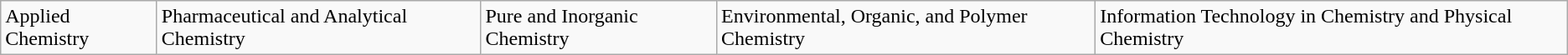<table class="wikitable">
<tr>
<td>Applied  Chemistry</td>
<td>Pharmaceutical  and Analytical Chemistry</td>
<td>Pure and  Inorganic Chemistry</td>
<td>Environmental,  Organic, and Polymer Chemistry</td>
<td>Information  Technology in Chemistry and Physical Chemistry</td>
</tr>
</table>
